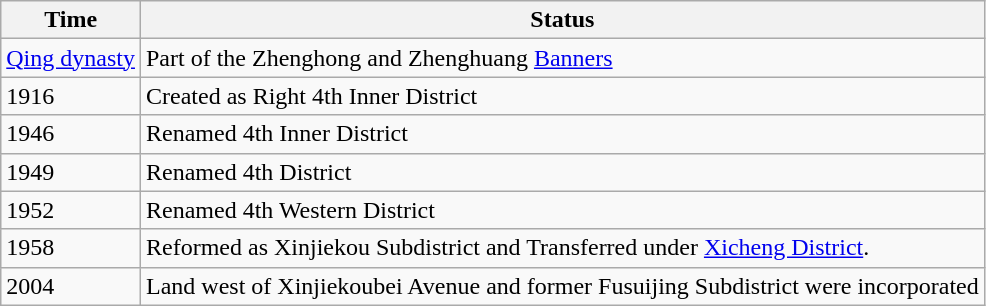<table class="wikitable">
<tr>
<th>Time</th>
<th>Status</th>
</tr>
<tr>
<td><a href='#'>Qing dynasty</a></td>
<td>Part of the Zhenghong and Zhenghuang <a href='#'>Banners</a></td>
</tr>
<tr>
<td>1916</td>
<td>Created as Right 4th Inner District</td>
</tr>
<tr>
<td>1946</td>
<td>Renamed 4th Inner District</td>
</tr>
<tr>
<td>1949</td>
<td>Renamed 4th District</td>
</tr>
<tr>
<td>1952</td>
<td>Renamed 4th Western District</td>
</tr>
<tr>
<td>1958</td>
<td>Reformed as Xinjiekou Subdistrict and Transferred under <a href='#'>Xicheng District</a>.</td>
</tr>
<tr>
<td>2004</td>
<td>Land west of Xinjiekoubei Avenue and former Fusuijing Subdistrict were incorporated</td>
</tr>
</table>
